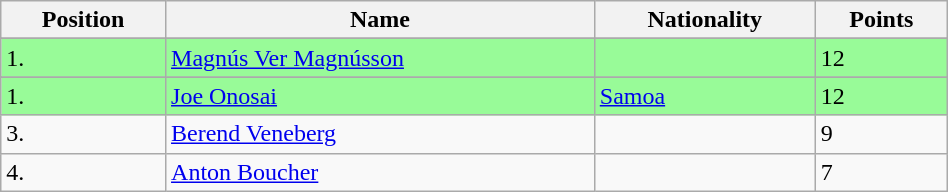<table class="wikitable" style="display: inline-table; width: 50%;">
<tr>
<th>Position</th>
<th>Name</th>
<th>Nationality</th>
<th>Points</th>
</tr>
<tr>
</tr>
<tr style="background:palegreen">
<td>1.</td>
<td><a href='#'>Magnús Ver Magnússon</a></td>
<td></td>
<td>12</td>
</tr>
<tr>
</tr>
<tr style="background:palegreen">
<td>1.</td>
<td><a href='#'>Joe Onosai</a></td>
<td> <a href='#'>Samoa</a></td>
<td>12</td>
</tr>
<tr>
<td>3.</td>
<td><a href='#'>Berend Veneberg</a></td>
<td></td>
<td>9</td>
</tr>
<tr>
<td>4.</td>
<td><a href='#'>Anton Boucher</a></td>
<td></td>
<td>7</td>
</tr>
</table>
